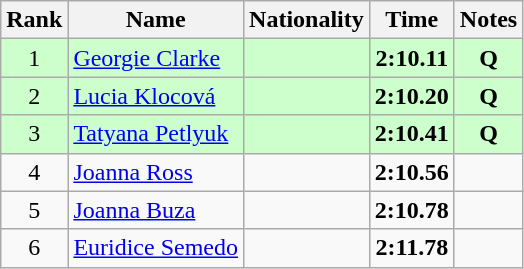<table class="wikitable sortable" style="text-align:center">
<tr>
<th>Rank</th>
<th>Name</th>
<th>Nationality</th>
<th>Time</th>
<th>Notes</th>
</tr>
<tr bgcolor=ccffcc>
<td>1</td>
<td align=left><a href='#'>Georgie Clarke</a></td>
<td align=left></td>
<td><strong>2:10.11</strong></td>
<td><strong>Q</strong></td>
</tr>
<tr bgcolor=ccffcc>
<td>2</td>
<td align=left><a href='#'>Lucia Klocová</a></td>
<td align=left></td>
<td><strong>2:10.20</strong></td>
<td><strong>Q</strong></td>
</tr>
<tr bgcolor=ccffcc>
<td>3</td>
<td align=left><a href='#'>Tatyana Petlyuk</a></td>
<td align=left></td>
<td><strong>2:10.41</strong></td>
<td><strong>Q</strong></td>
</tr>
<tr>
<td>4</td>
<td align=left><a href='#'>Joanna Ross</a></td>
<td align=left></td>
<td><strong>2:10.56</strong></td>
<td></td>
</tr>
<tr>
<td>5</td>
<td align=left><a href='#'>Joanna Buza</a></td>
<td align=left></td>
<td><strong>2:10.78</strong></td>
<td></td>
</tr>
<tr>
<td>6</td>
<td align=left><a href='#'>Euridice Semedo</a></td>
<td align=left></td>
<td><strong>2:11.78</strong></td>
<td></td>
</tr>
</table>
